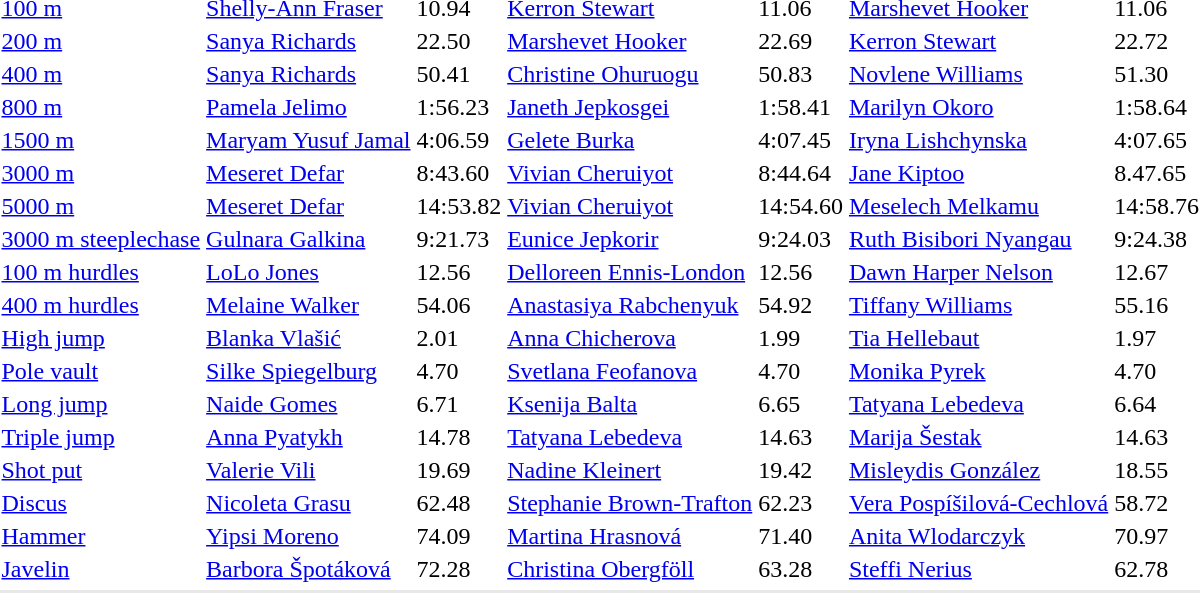<table>
<tr>
<td><a href='#'>100 m</a></td>
<td><a href='#'>Shelly-Ann Fraser</a><br></td>
<td>10.94</td>
<td><a href='#'>Kerron Stewart</a><br></td>
<td>11.06</td>
<td><a href='#'>Marshevet Hooker</a><br></td>
<td>11.06</td>
</tr>
<tr>
<td><a href='#'>200 m</a></td>
<td><a href='#'>Sanya Richards</a><br></td>
<td>22.50</td>
<td><a href='#'>Marshevet Hooker</a><br></td>
<td>22.69</td>
<td><a href='#'>Kerron Stewart</a><br></td>
<td>22.72</td>
</tr>
<tr>
<td><a href='#'>400 m</a></td>
<td><a href='#'>Sanya Richards</a><br></td>
<td>50.41</td>
<td><a href='#'>Christine Ohuruogu</a><br></td>
<td>50.83</td>
<td><a href='#'>Novlene Williams</a><br></td>
<td>51.30</td>
</tr>
<tr>
<td><a href='#'>800 m</a></td>
<td><a href='#'>Pamela Jelimo</a><br></td>
<td>1:56.23 </td>
<td><a href='#'>Janeth Jepkosgei</a><br></td>
<td>1:58.41</td>
<td><a href='#'>Marilyn Okoro</a><br></td>
<td>1:58.64</td>
</tr>
<tr>
<td><a href='#'>1500 m</a></td>
<td><a href='#'>Maryam Yusuf Jamal</a><br></td>
<td>4:06.59</td>
<td><a href='#'>Gelete Burka</a><br></td>
<td>4:07.45</td>
<td><a href='#'>Iryna Lishchynska</a><br></td>
<td>4:07.65</td>
</tr>
<tr>
<td><a href='#'>3000 m</a></td>
<td><a href='#'>Meseret Defar</a><br></td>
<td>8:43.60</td>
<td><a href='#'>Vivian Cheruiyot</a><br></td>
<td>8:44.64</td>
<td><a href='#'>Jane Kiptoo</a><br></td>
<td>8.47.65</td>
</tr>
<tr>
<td><a href='#'>5000 m</a></td>
<td><a href='#'>Meseret Defar</a><br></td>
<td>14:53.82</td>
<td><a href='#'>Vivian Cheruiyot</a><br></td>
<td>14:54.60</td>
<td><a href='#'>Meselech Melkamu</a> <br></td>
<td>14:58.76</td>
</tr>
<tr>
<td><a href='#'>3000 m steeplechase</a></td>
<td><a href='#'>Gulnara Galkina</a><br></td>
<td>9:21.73 </td>
<td><a href='#'>Eunice Jepkorir</a><br></td>
<td>9:24.03</td>
<td><a href='#'>Ruth Bisibori Nyangau</a><br></td>
<td>9:24.38</td>
</tr>
<tr>
<td><a href='#'>100 m hurdles</a></td>
<td><a href='#'>LoLo Jones</a><br></td>
<td>12.56</td>
<td><a href='#'>Delloreen Ennis-London</a><br></td>
<td>12.56</td>
<td><a href='#'>Dawn Harper Nelson</a><br></td>
<td>12.67</td>
</tr>
<tr>
<td><a href='#'>400 m hurdles</a></td>
<td><a href='#'>Melaine Walker</a><br></td>
<td>54.06</td>
<td><a href='#'>Anastasiya Rabchenyuk</a><br></td>
<td>54.92</td>
<td><a href='#'>Tiffany Williams</a><br></td>
<td>55.16</td>
</tr>
<tr>
<td><a href='#'>High jump</a></td>
<td><a href='#'>Blanka Vlašić</a><br></td>
<td>2.01 </td>
<td><a href='#'>Anna Chicherova</a><br></td>
<td>1.99</td>
<td><a href='#'>Tia Hellebaut</a><br></td>
<td>1.97</td>
</tr>
<tr>
<td><a href='#'>Pole vault</a></td>
<td><a href='#'>Silke Spiegelburg</a><br></td>
<td>4.70</td>
<td><a href='#'>Svetlana Feofanova</a><br></td>
<td>4.70</td>
<td><a href='#'>Monika Pyrek</a><br></td>
<td>4.70</td>
</tr>
<tr>
<td><a href='#'>Long jump</a></td>
<td><a href='#'>Naide Gomes</a><br></td>
<td>6.71</td>
<td><a href='#'>Ksenija Balta</a><br></td>
<td>6.65</td>
<td><a href='#'>Tatyana Lebedeva</a><br></td>
<td>6.64</td>
</tr>
<tr>
<td><a href='#'>Triple jump</a></td>
<td><a href='#'>Anna Pyatykh</a><br></td>
<td>14.78</td>
<td><a href='#'>Tatyana Lebedeva</a><br></td>
<td>14.63</td>
<td><a href='#'>Marija Šestak</a><br></td>
<td>14.63</td>
</tr>
<tr>
<td><a href='#'>Shot put</a></td>
<td><a href='#'>Valerie Vili</a><br></td>
<td>19.69</td>
<td><a href='#'>Nadine Kleinert</a><br></td>
<td>19.42</td>
<td><a href='#'>Misleydis González</a><br></td>
<td>18.55</td>
</tr>
<tr>
<td><a href='#'>Discus</a></td>
<td><a href='#'>Nicoleta Grasu</a><br></td>
<td>62.48</td>
<td><a href='#'>Stephanie Brown-Trafton</a><br></td>
<td>62.23</td>
<td><a href='#'>Vera Pospíšilová-Cechlová</a><br></td>
<td>58.72</td>
</tr>
<tr>
<td><a href='#'>Hammer</a></td>
<td><a href='#'>Yipsi Moreno</a><br></td>
<td>74.09</td>
<td><a href='#'>Martina Hrasnová</a><br></td>
<td>71.40</td>
<td><a href='#'>Anita Wlodarczyk</a><br></td>
<td>70.97</td>
</tr>
<tr>
<td><a href='#'>Javelin</a></td>
<td><a href='#'>Barbora Špotáková</a> <br> </td>
<td>72.28 </td>
<td><a href='#'>Christina Obergföll</a> <br> </td>
<td>63.28</td>
<td><a href='#'>Steffi Nerius</a> <br> </td>
<td>62.78</td>
</tr>
<tr>
</tr>
<tr bgcolor= e8e8e8>
<td colspan=7></td>
</tr>
</table>
